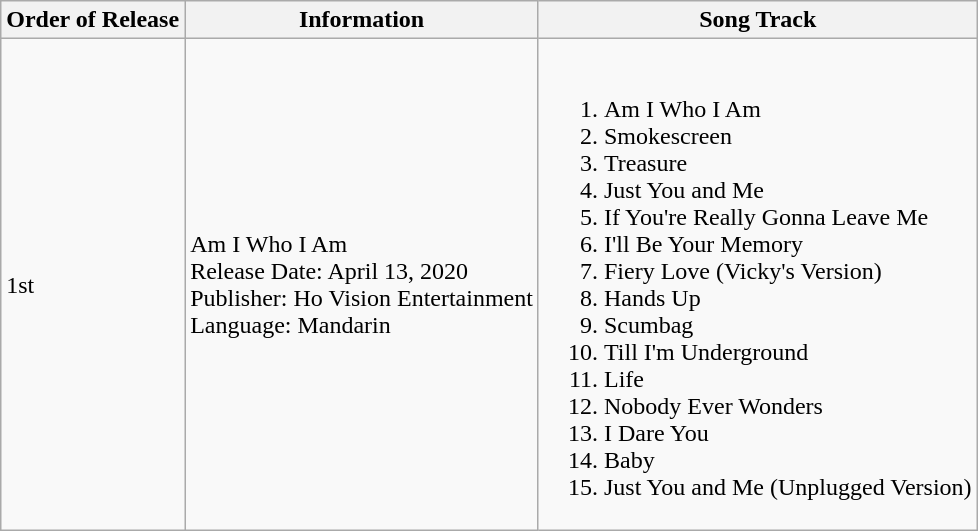<table class="wikitable">
<tr>
<th>Order of Release</th>
<th>Information</th>
<th>Song Track</th>
</tr>
<tr>
<td>1st</td>
<td>Am I Who I Am<br>Release Date: April 13, 2020<br>Publisher: Ho Vision Entertainment<br>Language: Mandarin</td>
<td><br><ol><li>Am I Who I Am</li><li>Smokescreen</li><li>Treasure</li><li>Just You and Me</li><li>If You're Really Gonna Leave Me</li><li>I'll Be Your Memory</li><li>Fiery Love (Vicky's Version)</li><li>Hands Up</li><li>Scumbag</li><li>Till I'm Underground</li><li>Life</li><li>Nobody Ever Wonders</li><li>I Dare You</li><li>Baby</li><li>Just You and Me (Unplugged Version)</li></ol></td>
</tr>
</table>
